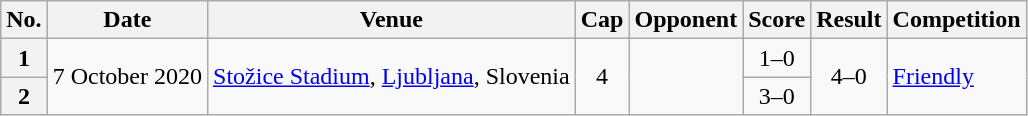<table class="wikitable sortable">
<tr>
<th scope=col>No.</th>
<th scope=col>Date</th>
<th scope=col>Venue</th>
<th scope=col>Cap</th>
<th scope=col>Opponent</th>
<th scope=col>Score</th>
<th scope=col>Result</th>
<th scope=col>Competition</th>
</tr>
<tr>
<th scope=row>1</th>
<td rowspan="2">7 October 2020</td>
<td rowspan="2"><a href='#'>Stožice Stadium</a>, <a href='#'>Ljubljana</a>, Slovenia</td>
<td align="center" rowspan="2">4</td>
<td align="center" rowspan="2"></td>
<td align="center">1–0</td>
<td align="center" rowspan="2">4–0</td>
<td rowspan="2"><a href='#'>Friendly</a></td>
</tr>
<tr>
<th>2</th>
<td align="center">3–0</td>
</tr>
</table>
